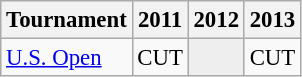<table class="wikitable" style="font-size:95%;text-align:center;">
<tr>
<th>Tournament</th>
<th>2011</th>
<th>2012</th>
<th>2013</th>
</tr>
<tr>
<td align=left><a href='#'>U.S. Open</a></td>
<td>CUT</td>
<td style="background:#eeeeee;"></td>
<td>CUT</td>
</tr>
</table>
